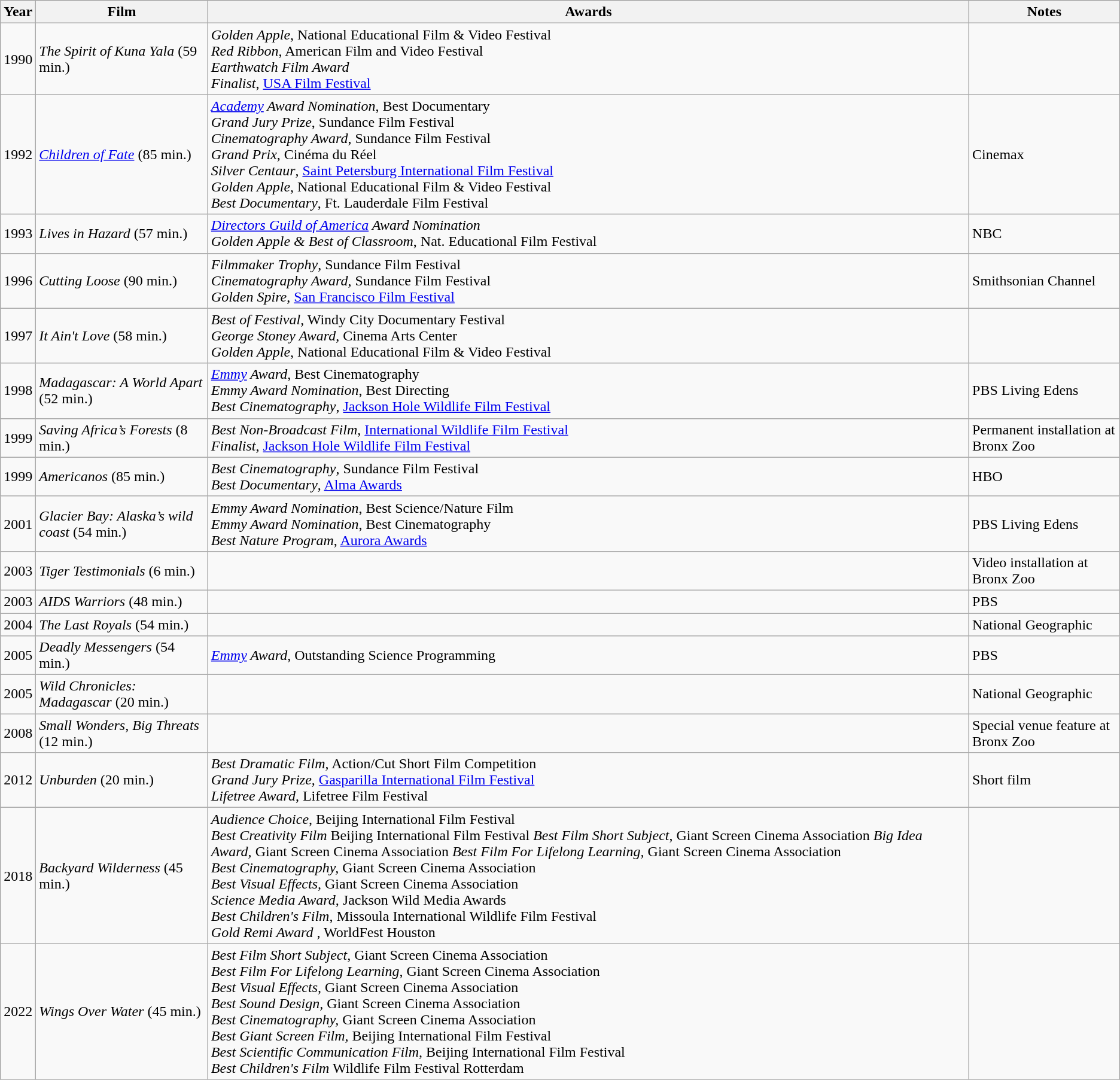<table class="wikitable">
<tr>
<th>Year</th>
<th>Film</th>
<th>Awards</th>
<th>Notes</th>
</tr>
<tr>
<td>1990</td>
<td><em>The Spirit of Kuna Yala</em> (59 min.)</td>
<td><em>Golden Apple</em>, National Educational Film & Video Festival<br><em>Red Ribbon</em>, American Film and Video Festival<br><em>Earthwatch Film Award</em><br><em>Finalist</em>, <a href='#'>USA Film Festival</a></td>
<td></td>
</tr>
<tr>
<td>1992</td>
<td><em><a href='#'>Children of Fate</a></em> (85 min.)</td>
<td><em><a href='#'>Academy</a> Award Nomination</em>, Best Documentary<br><em>Grand Jury Prize</em>, Sundance Film Festival<br><em>Cinematography Award</em>, Sundance Film Festival<br><em>Grand Prix</em>, Cinéma du Réel<br><em>Silver Centaur</em>, <a href='#'>Saint Petersburg International Film Festival</a><br><em>Golden Apple</em>, National Educational Film & Video Festival<br><em>Best Documentary</em>, Ft. Lauderdale Film Festival</td>
<td>Cinemax</td>
</tr>
<tr>
<td>1993</td>
<td><em>Lives in Hazard</em> (57 min.)</td>
<td><em><a href='#'>Directors Guild of America</a> Award Nomination</em><br><em>Golden Apple & Best of Classroom</em>, Nat. Educational Film Festival</td>
<td>NBC</td>
</tr>
<tr>
<td>1996</td>
<td><em>Cutting Loose</em> (90 min.)</td>
<td><em>Filmmaker Trophy</em>, Sundance Film Festival<br><em>Cinematography Award</em>, Sundance Film Festival<br><em>Golden Spire</em>, <a href='#'>San Francisco Film Festival</a></td>
<td>Smithsonian Channel</td>
</tr>
<tr>
<td>1997</td>
<td><em>It Ain't Love</em> (58 min.)</td>
<td><em>Best of Festival</em>, Windy City Documentary Festival<br><em>George Stoney Award</em>, Cinema Arts Center<br><em>Golden Apple</em>, National Educational Film & Video Festival</td>
<td></td>
</tr>
<tr>
<td>1998</td>
<td><em>Madagascar: A World Apart</em> (52 min.)</td>
<td><em><a href='#'>Emmy</a> Award</em>, Best Cinematography<br><em>Emmy Award Nomination</em>, Best Directing<br><em>Best Cinematography</em>, <a href='#'>Jackson Hole Wildlife Film Festival</a></td>
<td>PBS Living Edens</td>
</tr>
<tr>
<td>1999</td>
<td><em>Saving Africa’s Forests</em> (8 min.)</td>
<td><em>Best Non-Broadcast Film</em>, <a href='#'>International Wildlife Film Festival</a><br><em>Finalist</em>, <a href='#'>Jackson Hole Wildlife Film Festival</a></td>
<td>Permanent installation at Bronx Zoo</td>
</tr>
<tr>
<td>1999</td>
<td><em>Americanos</em> (85 min.)</td>
<td><em>Best Cinematography</em>, Sundance Film Festival<br><em>Best Documentary</em>, <a href='#'>Alma Awards</a></td>
<td>HBO</td>
</tr>
<tr>
<td>2001</td>
<td><em>Glacier Bay: Alaska’s wild coast</em> (54 min.)</td>
<td><em>Emmy Award Nomination</em>, Best Science/Nature Film<br><em>Emmy Award Nomination</em>, Best Cinematography<br><em>Best Nature Program</em>, <a href='#'>Aurora Awards</a></td>
<td>PBS Living Edens</td>
</tr>
<tr>
<td>2003</td>
<td><em>Tiger Testimonials</em> (6 min.)</td>
<td></td>
<td>Video installation at Bronx Zoo</td>
</tr>
<tr>
<td>2003</td>
<td><em>AIDS Warriors</em> (48 min.)</td>
<td></td>
<td>PBS</td>
</tr>
<tr>
<td>2004</td>
<td><em>The Last Royals</em> (54 min.)</td>
<td></td>
<td>National Geographic</td>
</tr>
<tr>
<td>2005</td>
<td><em>Deadly Messengers</em> (54 min.)</td>
<td><em><a href='#'>Emmy</a> Award</em>, Outstanding Science Programming</td>
<td>PBS</td>
</tr>
<tr>
<td>2005</td>
<td><em>Wild Chronicles: Madagascar</em> (20 min.)</td>
<td></td>
<td>National Geographic</td>
</tr>
<tr>
<td>2008</td>
<td><em>Small Wonders, Big Threats</em> (12 min.)</td>
<td></td>
<td>Special venue feature at Bronx Zoo</td>
</tr>
<tr>
<td>2012</td>
<td><em>Unburden</em> (20 min.)</td>
<td><em>Best Dramatic Film</em>, Action/Cut Short Film Competition<br><em>Grand Jury Prize</em>, <a href='#'>Gasparilla International Film Festival</a><br><em>Lifetree Award</em>, Lifetree Film Festival</td>
<td>Short film</td>
</tr>
<tr>
<td>2018</td>
<td><em>Backyard Wilderness</em> (45 min.)</td>
<td><em>Audience Choice,</em> Beijing International Film Festival<br><em>Best Creativity Film</em> Beijing International Film Festival
<em>Best Film Short Subject</em>, Giant Screen Cinema Association
<em>Big Idea Award,</em> Giant Screen Cinema Association
<em>Best Film For Lifelong Learning,</em> Giant Screen Cinema Association<br><em>Best Cinematography,</em> Giant Screen Cinema Association<br><em>Best Visual Effects,</em> Giant Screen Cinema Association<br><em>Science Media Award,</em> Jackson Wild Media Awards<br><em>Best Children's Film,</em> Missoula International Wildlife Film Festival<br><em>Gold Remi Award ,</em> WorldFest Houston</td>
<td></td>
</tr>
<tr>
<td>2022</td>
<td><em>Wings Over Water</em> (45 min.)</td>
<td><em>Best Film Short Subject,</em> Giant Screen Cinema Association<br><em>Best Film For Lifelong Learning,</em> Giant Screen Cinema Association<br><em>Best Visual Effects,</em> Giant Screen Cinema Association<br><em>Best Sound Design,</em> Giant Screen Cinema Association<br><em>Best Cinematography,</em> Giant Screen Cinema Association<br><em>Best Giant Screen Film,</em> Beijing International Film Festival<br><em>Best Scientific Communication Film,</em> Beijing International Film Festival<br><em>Best Children's Film</em> Wildlife Film Festival Rotterdam</td>
<td></td>
</tr>
</table>
